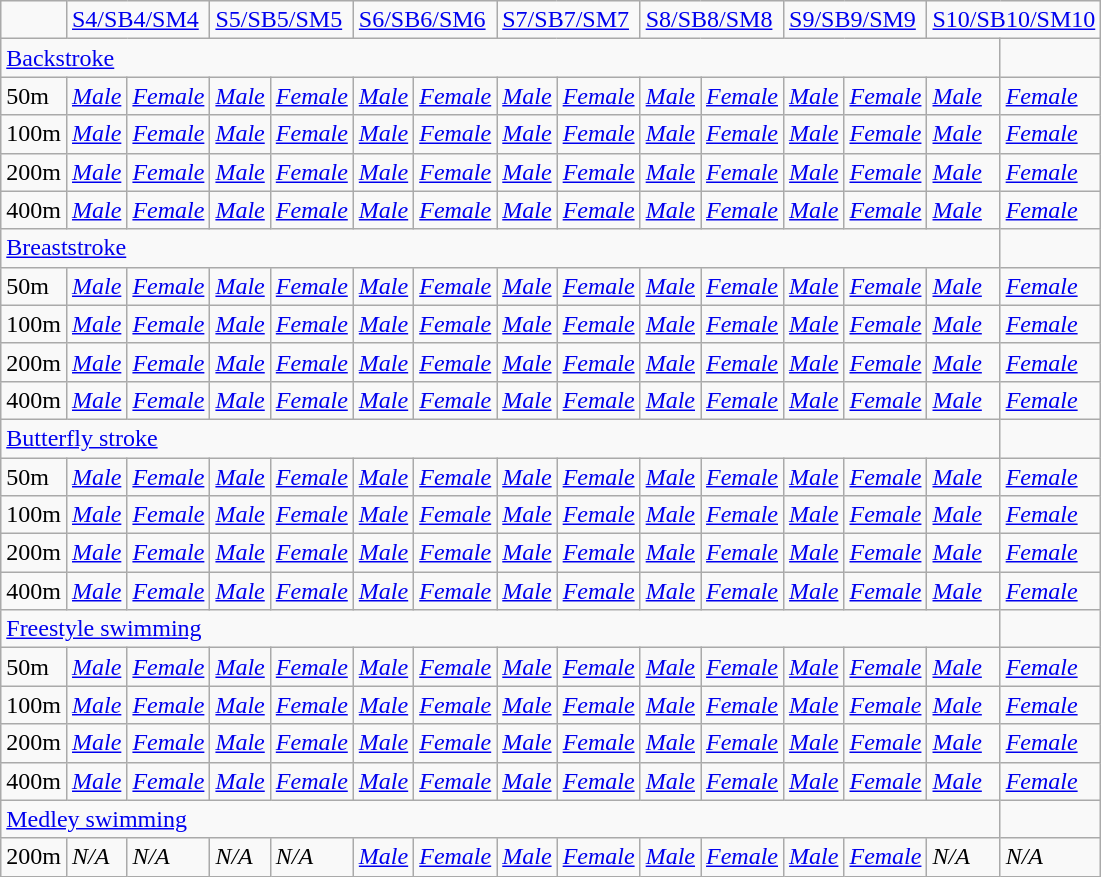<table class="wikitable">
<tr>
<td></td>
<td colspan="2"><a href='#'>S4/SB4/SM4</a></td>
<td colspan="2"><a href='#'>S5/SB5/SM5</a></td>
<td colspan="2"><a href='#'>S6/SB6/SM6</a></td>
<td colspan="2"><a href='#'>S7/SB7/SM7</a></td>
<td colspan="2"><a href='#'>S8/SB8/SM8</a></td>
<td colspan="2"><a href='#'>S9/SB9/SM9</a></td>
<td colspan="2"><a href='#'>S10/SB10/SM10</a></td>
</tr>
<tr>
<td colspan="14"><a href='#'>Backstroke</a></td>
</tr>
<tr>
<td>50m</td>
<td><em><a href='#'>Male</a></em></td>
<td><em><a href='#'>Female</a></em></td>
<td><em><a href='#'>Male</a></em></td>
<td><em><a href='#'>Female</a></em></td>
<td><em><a href='#'>Male</a></em></td>
<td><em><a href='#'>Female</a></em></td>
<td><em><a href='#'>Male</a></em></td>
<td><em><a href='#'>Female</a></em></td>
<td><em><a href='#'>Male</a></em></td>
<td><em><a href='#'>Female</a></em></td>
<td><em><a href='#'>Male</a></em></td>
<td><em><a href='#'>Female</a></em></td>
<td><em><a href='#'>Male</a></em></td>
<td><em><a href='#'>Female</a></em></td>
</tr>
<tr>
<td>100m</td>
<td><em><a href='#'>Male</a></em></td>
<td><em><a href='#'>Female</a></em></td>
<td><em><a href='#'>Male</a></em></td>
<td><em><a href='#'>Female</a></em></td>
<td><em><a href='#'>Male</a></em></td>
<td><em><a href='#'>Female</a></em></td>
<td><em><a href='#'>Male</a></em></td>
<td><em><a href='#'>Female</a></em></td>
<td><em><a href='#'>Male</a></em></td>
<td><em><a href='#'>Female</a></em></td>
<td><em><a href='#'>Male</a></em></td>
<td><em><a href='#'>Female</a></em></td>
<td><em><a href='#'>Male</a></em></td>
<td><em><a href='#'>Female</a></em></td>
</tr>
<tr>
<td>200m</td>
<td><em><a href='#'>Male</a></em></td>
<td><em><a href='#'>Female</a></em></td>
<td><em><a href='#'>Male</a></em></td>
<td><em><a href='#'>Female</a></em></td>
<td><em><a href='#'>Male</a></em></td>
<td><em><a href='#'>Female</a></em></td>
<td><em><a href='#'>Male</a></em></td>
<td><em><a href='#'>Female</a></em></td>
<td><em><a href='#'>Male</a></em></td>
<td><em><a href='#'>Female</a></em></td>
<td><em><a href='#'>Male</a></em></td>
<td><em><a href='#'>Female</a></em></td>
<td><em><a href='#'>Male</a></em></td>
<td><em><a href='#'>Female</a></em></td>
</tr>
<tr>
<td>400m</td>
<td><em><a href='#'>Male</a></em></td>
<td><em><a href='#'>Female</a></em></td>
<td><em><a href='#'>Male</a></em></td>
<td><em><a href='#'>Female</a></em></td>
<td><em><a href='#'>Male</a></em></td>
<td><em><a href='#'>Female</a></em></td>
<td><em><a href='#'>Male</a></em></td>
<td><em><a href='#'>Female</a></em></td>
<td><em><a href='#'>Male</a></em></td>
<td><em><a href='#'>Female</a></em></td>
<td><em><a href='#'>Male</a></em></td>
<td><em><a href='#'>Female</a></em></td>
<td><em><a href='#'>Male</a></em></td>
<td><em><a href='#'>Female</a></em></td>
</tr>
<tr>
<td colspan="14"><a href='#'>Breaststroke</a></td>
</tr>
<tr>
<td>50m</td>
<td><em><a href='#'>Male</a></em></td>
<td><em><a href='#'>Female</a></em></td>
<td><em><a href='#'>Male</a></em></td>
<td><em><a href='#'>Female</a></em></td>
<td><em><a href='#'>Male</a></em></td>
<td><em><a href='#'>Female</a></em></td>
<td><em><a href='#'>Male</a></em></td>
<td><em><a href='#'>Female</a></em></td>
<td><em><a href='#'>Male</a></em></td>
<td><em><a href='#'>Female</a></em></td>
<td><em><a href='#'>Male</a></em></td>
<td><em><a href='#'>Female</a></em></td>
<td><em><a href='#'>Male</a></em></td>
<td><em><a href='#'>Female</a></em></td>
</tr>
<tr>
<td>100m</td>
<td><em><a href='#'>Male</a></em></td>
<td><em><a href='#'>Female</a></em></td>
<td><em><a href='#'>Male</a></em></td>
<td><em><a href='#'>Female</a></em></td>
<td><em><a href='#'>Male</a></em></td>
<td><em><a href='#'>Female</a></em></td>
<td><em><a href='#'>Male</a></em></td>
<td><em><a href='#'>Female</a></em></td>
<td><em><a href='#'>Male</a></em></td>
<td><em><a href='#'>Female</a></em></td>
<td><em><a href='#'>Male</a></em></td>
<td><em><a href='#'>Female</a></em></td>
<td><em><a href='#'>Male</a></em></td>
<td><em><a href='#'>Female</a></em></td>
</tr>
<tr>
<td>200m</td>
<td><em><a href='#'>Male</a></em></td>
<td><em><a href='#'>Female</a></em></td>
<td><em><a href='#'>Male</a></em></td>
<td><em><a href='#'>Female</a></em></td>
<td><em><a href='#'>Male</a></em></td>
<td><em><a href='#'>Female</a></em></td>
<td><em><a href='#'>Male</a></em></td>
<td><em><a href='#'>Female</a></em></td>
<td><em><a href='#'>Male</a></em></td>
<td><em><a href='#'>Female</a></em></td>
<td><em><a href='#'>Male</a></em></td>
<td><em><a href='#'>Female</a></em></td>
<td><em><a href='#'>Male</a></em></td>
<td><em><a href='#'>Female</a></em></td>
</tr>
<tr>
<td>400m</td>
<td><em><a href='#'>Male</a></em></td>
<td><em><a href='#'>Female</a></em></td>
<td><em><a href='#'>Male</a></em></td>
<td><em><a href='#'>Female</a></em></td>
<td><em><a href='#'>Male</a></em></td>
<td><em><a href='#'>Female</a></em></td>
<td><em><a href='#'>Male</a></em></td>
<td><em><a href='#'>Female</a></em></td>
<td><em><a href='#'>Male</a></em></td>
<td><em><a href='#'>Female</a></em></td>
<td><em><a href='#'>Male</a></em></td>
<td><em><a href='#'>Female</a></em></td>
<td><em><a href='#'>Male</a></em></td>
<td><em><a href='#'>Female</a></em></td>
</tr>
<tr>
<td colspan="14"><a href='#'>Butterfly stroke</a></td>
</tr>
<tr>
<td>50m</td>
<td><em><a href='#'>Male</a></em></td>
<td><em><a href='#'>Female</a></em></td>
<td><em><a href='#'>Male</a></em></td>
<td><em><a href='#'>Female</a></em></td>
<td><em><a href='#'>Male</a></em></td>
<td><em><a href='#'>Female</a></em></td>
<td><em><a href='#'>Male</a></em></td>
<td><em><a href='#'>Female</a></em></td>
<td><em><a href='#'>Male</a></em></td>
<td><em><a href='#'>Female</a></em></td>
<td><em><a href='#'>Male</a></em></td>
<td><em><a href='#'>Female</a></em></td>
<td><em><a href='#'>Male</a></em></td>
<td><em><a href='#'>Female</a></em></td>
</tr>
<tr>
<td>100m</td>
<td><em><a href='#'>Male</a></em></td>
<td><em><a href='#'>Female</a></em></td>
<td><em><a href='#'>Male</a></em></td>
<td><em><a href='#'>Female</a></em></td>
<td><em><a href='#'>Male</a></em></td>
<td><em><a href='#'>Female</a></em></td>
<td><em><a href='#'>Male</a></em></td>
<td><em><a href='#'>Female</a></em></td>
<td><em><a href='#'>Male</a></em></td>
<td><em><a href='#'>Female</a></em></td>
<td><em><a href='#'>Male</a></em></td>
<td><em><a href='#'>Female</a></em></td>
<td><em><a href='#'>Male</a></em></td>
<td><em><a href='#'>Female</a></em></td>
</tr>
<tr>
<td>200m</td>
<td><em><a href='#'>Male</a></em></td>
<td><em><a href='#'>Female</a></em></td>
<td><em><a href='#'>Male</a></em></td>
<td><em><a href='#'>Female</a></em></td>
<td><em><a href='#'>Male</a></em></td>
<td><em><a href='#'>Female</a></em></td>
<td><em><a href='#'>Male</a></em></td>
<td><em><a href='#'>Female</a></em></td>
<td><em><a href='#'>Male</a></em></td>
<td><em><a href='#'>Female</a></em></td>
<td><em><a href='#'>Male</a></em></td>
<td><em><a href='#'>Female</a></em></td>
<td><em><a href='#'>Male</a></em></td>
<td><em><a href='#'>Female</a></em></td>
</tr>
<tr>
<td>400m</td>
<td><em><a href='#'>Male</a></em></td>
<td><em><a href='#'>Female</a></em></td>
<td><em><a href='#'>Male</a></em></td>
<td><em><a href='#'>Female</a></em></td>
<td><em><a href='#'>Male</a></em></td>
<td><em><a href='#'>Female</a></em></td>
<td><em><a href='#'>Male</a></em></td>
<td><em><a href='#'>Female</a></em></td>
<td><em><a href='#'>Male</a></em></td>
<td><em><a href='#'>Female</a></em></td>
<td><em><a href='#'>Male</a></em></td>
<td><em><a href='#'>Female</a></em></td>
<td><em><a href='#'>Male</a></em></td>
<td><em><a href='#'>Female</a></em></td>
</tr>
<tr>
<td colspan="14"><a href='#'>Freestyle swimming</a></td>
</tr>
<tr>
<td>50m</td>
<td><em><a href='#'>Male</a></em></td>
<td><em><a href='#'>Female</a></em></td>
<td><em><a href='#'>Male</a></em></td>
<td><em><a href='#'>Female</a></em></td>
<td><em><a href='#'>Male</a></em></td>
<td><em><a href='#'>Female</a></em></td>
<td><em><a href='#'>Male</a></em></td>
<td><em><a href='#'>Female</a></em></td>
<td><em><a href='#'>Male</a></em></td>
<td><em><a href='#'>Female</a></em></td>
<td><em><a href='#'>Male</a></em></td>
<td><em><a href='#'>Female</a></em></td>
<td><em><a href='#'>Male</a></em></td>
<td><em><a href='#'>Female</a></em></td>
</tr>
<tr>
<td>100m</td>
<td><em><a href='#'>Male</a></em></td>
<td><em><a href='#'>Female</a></em></td>
<td><em><a href='#'>Male</a></em></td>
<td><em><a href='#'>Female</a></em></td>
<td><em><a href='#'>Male</a></em></td>
<td><em><a href='#'>Female</a></em></td>
<td><em><a href='#'>Male</a></em></td>
<td><em><a href='#'>Female</a></em></td>
<td><em><a href='#'>Male</a></em></td>
<td><em><a href='#'>Female</a></em></td>
<td><em><a href='#'>Male</a></em></td>
<td><em><a href='#'>Female</a></em></td>
<td><em><a href='#'>Male</a></em></td>
<td><em><a href='#'>Female</a></em></td>
</tr>
<tr>
<td>200m</td>
<td><em><a href='#'>Male</a></em></td>
<td><em><a href='#'>Female</a></em></td>
<td><em><a href='#'>Male</a></em></td>
<td><em><a href='#'>Female</a></em></td>
<td><em><a href='#'>Male</a></em></td>
<td><em><a href='#'>Female</a></em></td>
<td><em><a href='#'>Male</a></em></td>
<td><em><a href='#'>Female</a></em></td>
<td><em><a href='#'>Male</a></em></td>
<td><em><a href='#'>Female</a></em></td>
<td><em><a href='#'>Male</a></em></td>
<td><em><a href='#'>Female</a></em></td>
<td><em><a href='#'>Male</a></em></td>
<td><em><a href='#'>Female</a></em></td>
</tr>
<tr>
<td>400m</td>
<td><em><a href='#'>Male</a></em></td>
<td><em><a href='#'>Female</a></em></td>
<td><em><a href='#'>Male</a></em></td>
<td><em><a href='#'>Female</a></em></td>
<td><em><a href='#'>Male</a></em></td>
<td><em><a href='#'>Female</a></em></td>
<td><em><a href='#'>Male</a></em></td>
<td><em><a href='#'>Female</a></em></td>
<td><em><a href='#'>Male</a></em></td>
<td><em><a href='#'>Female</a></em></td>
<td><em><a href='#'>Male</a></em></td>
<td><em><a href='#'>Female</a></em></td>
<td><em><a href='#'>Male</a></em></td>
<td><em><a href='#'>Female</a></em></td>
</tr>
<tr>
<td colspan="14"><a href='#'>Medley swimming</a></td>
</tr>
<tr>
<td>200m</td>
<td><em>N/A</em></td>
<td><em>N/A</em></td>
<td><em>N/A</em></td>
<td><em>N/A</em></td>
<td><em><a href='#'>Male</a></em></td>
<td><em><a href='#'>Female</a></em></td>
<td><em><a href='#'>Male</a></em></td>
<td><em><a href='#'>Female</a></em></td>
<td><em><a href='#'>Male</a></em></td>
<td><em><a href='#'>Female</a></em></td>
<td><em><a href='#'>Male</a></em></td>
<td><em><a href='#'>Female</a></em></td>
<td><em>N/A</em></td>
<td><em>N/A</em></td>
</tr>
</table>
